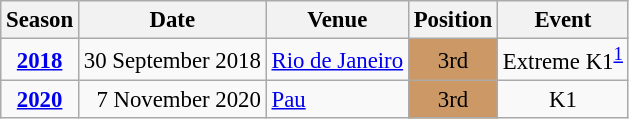<table class="wikitable" style="text-align:center; font-size:95%;">
<tr>
<th>Season</th>
<th>Date</th>
<th>Venue</th>
<th>Position</th>
<th>Event</th>
</tr>
<tr>
<td><strong><a href='#'>2018</a></strong></td>
<td align=right>30 September 2018</td>
<td align=left><a href='#'>Rio de Janeiro</a></td>
<td bgcolor=cc9966>3rd</td>
<td>Extreme K1<sup><a href='#'>1</a></sup></td>
</tr>
<tr>
<td><strong><a href='#'>2020</a></strong></td>
<td align=right>7 November 2020</td>
<td align=left><a href='#'>Pau</a></td>
<td bgcolor=cc9966>3rd</td>
<td>K1</td>
</tr>
</table>
